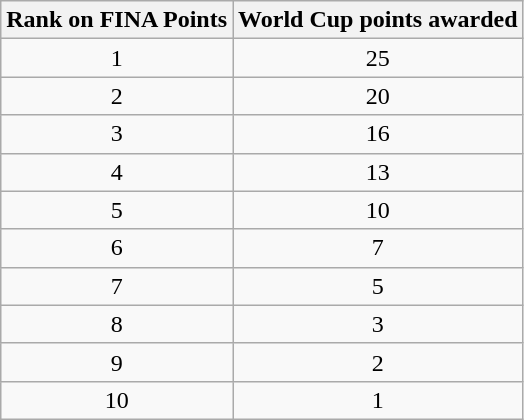<table class="wikitable" style="text-align:center">
<tr>
<th>Rank on FINA Points</th>
<th>World Cup points awarded</th>
</tr>
<tr>
<td>1</td>
<td>25</td>
</tr>
<tr>
<td>2</td>
<td>20</td>
</tr>
<tr>
<td>3</td>
<td>16</td>
</tr>
<tr>
<td>4</td>
<td>13</td>
</tr>
<tr>
<td>5</td>
<td>10</td>
</tr>
<tr>
<td>6</td>
<td>7</td>
</tr>
<tr>
<td>7</td>
<td>5</td>
</tr>
<tr>
<td>8</td>
<td>3</td>
</tr>
<tr>
<td>9</td>
<td>2</td>
</tr>
<tr>
<td>10</td>
<td>1</td>
</tr>
</table>
